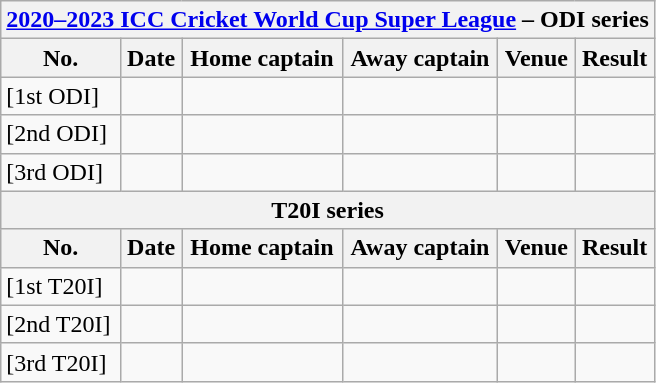<table class="wikitable">
<tr>
<th colspan="9"><a href='#'>2020–2023 ICC Cricket World Cup Super League</a> – ODI series</th>
</tr>
<tr>
<th>No.</th>
<th>Date</th>
<th>Home captain</th>
<th>Away captain</th>
<th>Venue</th>
<th>Result</th>
</tr>
<tr>
<td>[1st ODI]</td>
<td></td>
<td></td>
<td></td>
<td></td>
<td></td>
</tr>
<tr>
<td>[2nd ODI]</td>
<td></td>
<td></td>
<td></td>
<td></td>
<td></td>
</tr>
<tr>
<td>[3rd ODI]</td>
<td></td>
<td></td>
<td></td>
<td></td>
<td></td>
</tr>
<tr>
<th colspan="9">T20I series</th>
</tr>
<tr>
<th>No.</th>
<th>Date</th>
<th>Home captain</th>
<th>Away captain</th>
<th>Venue</th>
<th>Result</th>
</tr>
<tr>
<td>[1st T20I]</td>
<td></td>
<td></td>
<td></td>
<td></td>
<td></td>
</tr>
<tr>
<td>[2nd T20I]</td>
<td></td>
<td></td>
<td></td>
<td></td>
<td></td>
</tr>
<tr>
<td>[3rd T20I]</td>
<td></td>
<td></td>
<td></td>
<td></td>
<td></td>
</tr>
</table>
